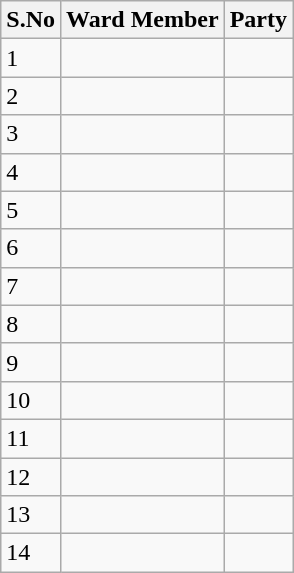<table class="wikitable">
<tr>
<th>S.No</th>
<th>Ward Member</th>
<th>Party</th>
</tr>
<tr>
<td>1</td>
<td></td>
<td></td>
</tr>
<tr>
<td>2</td>
<td></td>
<td></td>
</tr>
<tr>
<td>3</td>
<td></td>
<td></td>
</tr>
<tr>
<td>4</td>
<td></td>
<td></td>
</tr>
<tr>
<td>5</td>
<td></td>
<td></td>
</tr>
<tr>
<td>6</td>
<td></td>
<td></td>
</tr>
<tr>
<td>7</td>
<td></td>
<td></td>
</tr>
<tr>
<td>8</td>
<td></td>
<td></td>
</tr>
<tr>
<td>9</td>
<td></td>
<td></td>
</tr>
<tr>
<td>10</td>
<td></td>
<td></td>
</tr>
<tr>
<td>11</td>
<td></td>
<td></td>
</tr>
<tr>
<td>12</td>
<td></td>
<td></td>
</tr>
<tr>
<td>13</td>
<td></td>
<td></td>
</tr>
<tr>
<td>14</td>
<td></td>
<td></td>
</tr>
</table>
